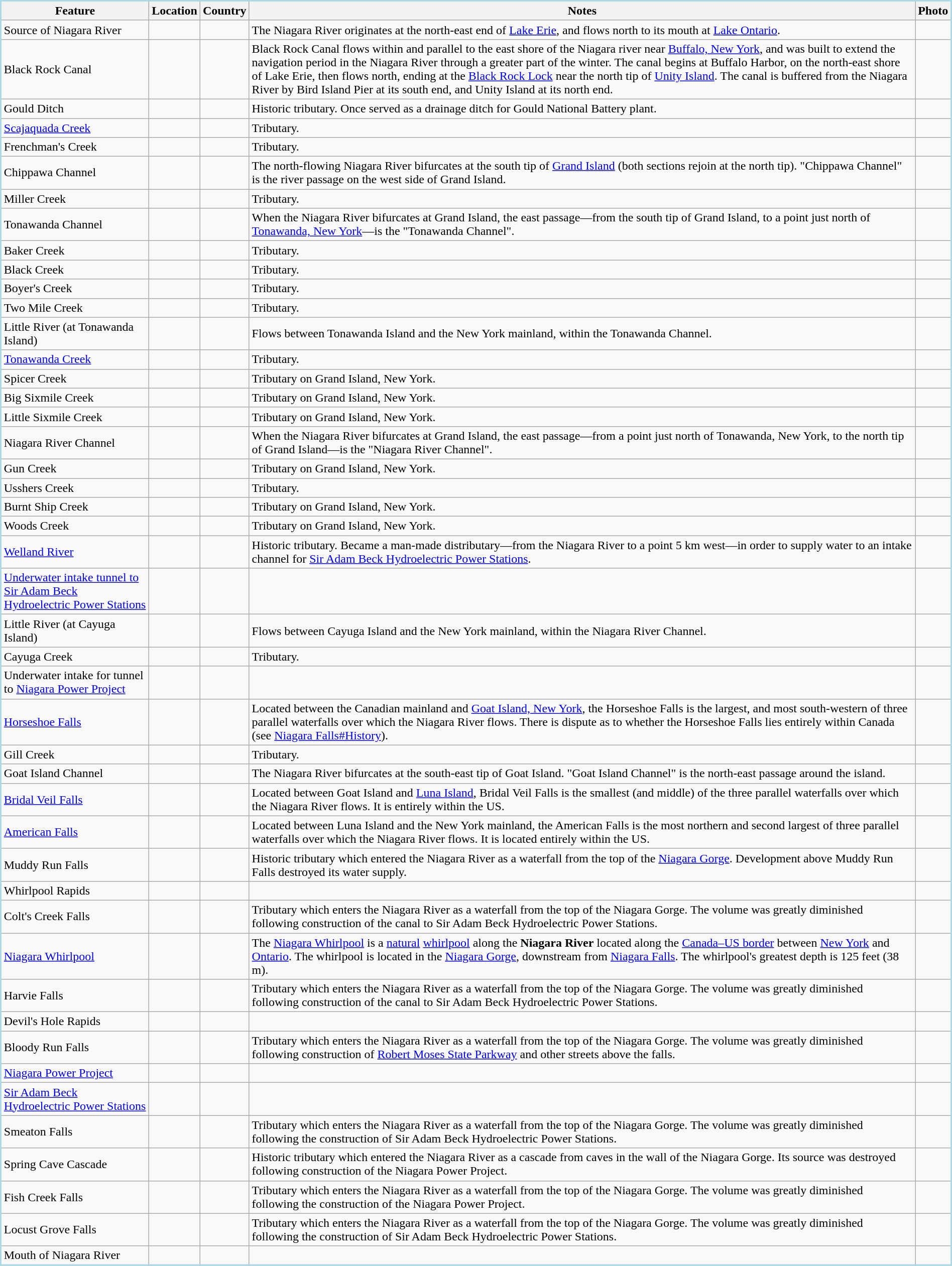<table class="wikitable sortable" style="margin:1em auto; border: 2px solid lightblue;">
<tr>
<th>Feature</th>
<th>Location</th>
<th>Country</th>
<th class="unsortable">Notes</th>
<th class="unsortable">Photo</th>
</tr>
<tr>
<td>Source of Niagara River</td>
<td></td>
<td><br></td>
<td>The Niagara River originates at the north-east end of <a href='#'>Lake Erie</a>, and flows north to its mouth at <a href='#'>Lake Ontario</a>.</td>
<td></td>
</tr>
<tr>
<td>Black Rock Canal</td>
<td></td>
<td></td>
<td>Black Rock Canal flows within and parallel to the east shore of the Niagara river near <a href='#'>Buffalo, New York</a>, and was built to extend the navigation period in the Niagara River through a greater part of the winter. The canal begins at Buffalo Harbor, on the north-east shore of Lake Erie, then flows north, ending at the <a href='#'>Black Rock Lock</a> near the north tip of <a href='#'>Unity Island</a>. The canal is buffered from the Niagara River by Bird Island Pier at its south end, and Unity Island at its north end.</td>
<td></td>
</tr>
<tr>
<td>Gould Ditch</td>
<td></td>
<td></td>
<td>Historic tributary. Once served as a drainage ditch for Gould National Battery plant.</td>
<td></td>
</tr>
<tr>
<td><a href='#'>Scajaquada Creek</a></td>
<td></td>
<td></td>
<td>Tributary.</td>
<td></td>
</tr>
<tr>
<td>Frenchman's Creek</td>
<td></td>
<td></td>
<td>Tributary.</td>
<td></td>
</tr>
<tr>
<td>Chippawa Channel</td>
<td></td>
<td><br></td>
<td>The north-flowing Niagara River bifurcates at the south tip of <a href='#'>Grand Island</a> (both sections rejoin at the north tip). "Chippawa Channel" is the river passage on the west side of Grand Island.</td>
<td></td>
</tr>
<tr>
<td>Miller Creek</td>
<td></td>
<td></td>
<td>Tributary.</td>
<td></td>
</tr>
<tr>
<td>Tonawanda Channel</td>
<td></td>
<td></td>
<td>When the Niagara River bifurcates at Grand Island, the east passage—from the south tip of Grand Island, to a point just north of <a href='#'>Tonawanda, New York</a>—is the "Tonawanda Channel".</td>
<td></td>
</tr>
<tr>
<td>Baker Creek</td>
<td></td>
<td></td>
<td>Tributary.</td>
<td></td>
</tr>
<tr>
<td>Black Creek</td>
<td></td>
<td></td>
<td>Tributary.</td>
<td></td>
</tr>
<tr>
<td>Boyer's Creek</td>
<td></td>
<td></td>
<td>Tributary.</td>
<td></td>
</tr>
<tr>
<td>Two Mile Creek</td>
<td></td>
<td></td>
<td>Tributary.</td>
<td></td>
</tr>
<tr>
<td>Little River (at Tonawanda Island)</td>
<td></td>
<td></td>
<td>Flows between Tonawanda Island and the New York mainland, within the Tonawanda Channel.</td>
<td></td>
</tr>
<tr>
<td><a href='#'>Tonawanda Creek</a></td>
<td></td>
<td></td>
<td>Tributary.</td>
<td></td>
</tr>
<tr>
<td>Spicer Creek</td>
<td></td>
<td></td>
<td>Tributary on Grand Island, New York.</td>
<td></td>
</tr>
<tr>
<td>Big Sixmile Creek</td>
<td></td>
<td></td>
<td>Tributary on Grand Island, New York.</td>
<td></td>
</tr>
<tr>
<td>Little Sixmile Creek</td>
<td></td>
<td></td>
<td>Tributary on Grand Island, New York.</td>
<td></td>
</tr>
<tr>
<td>Niagara River Channel</td>
<td></td>
<td></td>
<td>When the Niagara River bifurcates at Grand Island, the east passage—from a point just north of Tonawanda, New York, to the north tip of Grand Island—is the "Niagara River Channel".</td>
<td></td>
</tr>
<tr>
<td>Gun Creek</td>
<td></td>
<td></td>
<td>Tributary on Grand Island, New York.</td>
<td></td>
</tr>
<tr>
<td>Usshers Creek</td>
<td></td>
<td></td>
<td>Tributary.</td>
<td></td>
</tr>
<tr>
<td>Burnt Ship Creek</td>
<td></td>
<td></td>
<td>Tributary on Grand Island, New York.</td>
<td></td>
</tr>
<tr>
<td>Woods Creek</td>
<td></td>
<td></td>
<td>Tributary on Grand Island, New York.</td>
<td></td>
</tr>
<tr>
<td><a href='#'>Welland River</a></td>
<td></td>
<td></td>
<td>Historic tributary. Became a man-made distributary—from the Niagara River to a point 5 km west—in order to supply water to an intake channel for <a href='#'>Sir Adam Beck Hydroelectric Power Stations</a>.</td>
<td></td>
</tr>
<tr>
<td><a href='#'>Underwater intake tunnel to Sir Adam Beck Hydroelectric Power Stations</a></td>
<td></td>
<td></td>
<td></td>
<td></td>
</tr>
<tr>
<td>Little River (at Cayuga Island)</td>
<td></td>
<td></td>
<td>Flows between Cayuga Island and the New York mainland, within the Niagara River Channel.</td>
<td></td>
</tr>
<tr>
<td>Cayuga Creek</td>
<td></td>
<td></td>
<td>Tributary.</td>
<td></td>
</tr>
<tr>
<td>Underwater intake for tunnel to <a href='#'>Niagara Power Project</a></td>
<td></td>
<td></td>
<td></td>
<td></td>
</tr>
<tr>
<td><a href='#'>Horseshoe Falls</a></td>
<td></td>
<td></td>
<td>Located between the Canadian mainland and <a href='#'>Goat Island, New York</a>, the Horseshoe Falls is the largest, and most south-western of three parallel waterfalls over which the Niagara River flows. There is dispute as to whether the Horseshoe Falls lies entirely within Canada (see <a href='#'>Niagara Falls#History</a>).</td>
<td></td>
</tr>
<tr>
<td>Gill Creek</td>
<td></td>
<td></td>
<td>Tributary.</td>
<td></td>
</tr>
<tr>
<td>Goat Island Channel</td>
<td></td>
<td></td>
<td>The Niagara River bifurcates at the south-east tip of Goat Island. "Goat Island Channel" is the north-east passage around the island.</td>
<td></td>
</tr>
<tr>
<td><a href='#'>Bridal Veil Falls</a></td>
<td></td>
<td></td>
<td>Located between Goat Island and <a href='#'>Luna Island</a>, Bridal Veil Falls is the smallest (and middle) of the three parallel waterfalls over which the Niagara River flows. It is entirely within the US.</td>
<td></td>
</tr>
<tr>
<td><a href='#'>American Falls</a></td>
<td></td>
<td></td>
<td>Located between Luna Island and the New York mainland, the American Falls is the most northern and second largest of three parallel waterfalls over which the Niagara River flows. It is located entirely within the US.</td>
<td></td>
</tr>
<tr>
<td>Muddy Run Falls</td>
<td></td>
<td></td>
<td>Historic tributary which entered the Niagara River as a waterfall from the top of the <a href='#'>Niagara Gorge</a>. Development above Muddy Run Falls destroyed its water supply.</td>
<td></td>
</tr>
<tr>
<td>Whirlpool Rapids</td>
<td></td>
<td><br></td>
<td></td>
<td></td>
</tr>
<tr>
<td>Colt's Creek Falls</td>
<td></td>
<td></td>
<td>Tributary which enters the Niagara River as a waterfall from the top of the Niagara Gorge. The volume was greatly diminished following construction of the canal to Sir Adam Beck Hydroelectric Power Stations.</td>
<td></td>
</tr>
<tr>
<td><a href='#'>Niagara Whirlpool</a></td>
<td></td>
<td><br></td>
<td>The <a href='#'>Niagara Whirlpool</a> is a <a href='#'>natural</a> <a href='#'>whirlpool</a> along the <strong>Niagara River</strong> located along the <a href='#'>Canada–US border</a> between <a href='#'>New York</a> and <a href='#'>Ontario</a>. The whirlpool is located in the <a href='#'>Niagara Gorge</a>, downstream from <a href='#'>Niagara Falls</a>. The whirlpool's greatest depth is 125 feet (38 m).</td>
<td></td>
</tr>
<tr>
<td>Harvie Falls</td>
<td></td>
<td></td>
<td>Tributary which enters the Niagara River as a waterfall from the top of the Niagara Gorge. The volume was greatly diminished following construction of the canal to Sir Adam Beck Hydroelectric Power Stations.</td>
<td></td>
</tr>
<tr>
<td>Devil's Hole Rapids</td>
<td></td>
<td><br></td>
<td></td>
<td></td>
</tr>
<tr>
<td>Bloody Run Falls</td>
<td></td>
<td></td>
<td>Tributary which enters the Niagara River as a waterfall from the top of the Niagara Gorge. The volume was greatly diminished following construction of <a href='#'>Robert Moses State Parkway</a> and other streets above the falls.</td>
<td></td>
</tr>
<tr>
<td><a href='#'>Niagara Power Project</a></td>
<td></td>
<td></td>
<td></td>
<td></td>
</tr>
<tr>
<td><a href='#'>Sir Adam Beck Hydroelectric Power Stations</a></td>
<td></td>
<td></td>
<td></td>
<td></td>
</tr>
<tr>
<td>Smeaton Falls</td>
<td></td>
<td></td>
<td>Tributary which enters the Niagara River as a waterfall from the top of the Niagara Gorge. The volume was greatly diminished following the construction of Sir Adam Beck Hydroelectric Power Stations.</td>
<td></td>
</tr>
<tr>
<td>Spring Cave Cascade</td>
<td></td>
<td></td>
<td>Historic tributary which entered the Niagara River as a cascade from caves in the wall of the Niagara Gorge. Its source was destroyed following construction of the Niagara Power Project.</td>
<td></td>
</tr>
<tr>
<td>Fish Creek Falls</td>
<td></td>
<td></td>
<td>Tributary which enters the Niagara River as a waterfall from the top of the Niagara Gorge. The volume was greatly diminished following the construction of the Niagara Power Project.</td>
<td></td>
</tr>
<tr>
<td>Locust Grove Falls</td>
<td></td>
<td></td>
<td>Tributary which enters the Niagara River as a waterfall from the top of the Niagara Gorge. The volume was greatly diminished following the construction of Sir Adam Beck Hydroelectric Power Stations.</td>
<td></td>
</tr>
<tr>
<td>Mouth of Niagara River</td>
<td></td>
<td><br></td>
<td></td>
<td></td>
</tr>
<tr>
</tr>
</table>
